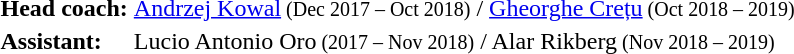<table>
<tr>
<td><strong>Head coach:</strong></td>
<td> <a href='#'>Andrzej Kowal</a><small> (Dec 2017 – Oct 2018)</small> /  <a href='#'>Gheorghe Crețu</a><small> (Oct 2018 – 2019)</small></td>
</tr>
<tr>
<td><strong>Assistant:</strong></td>
<td> Lucio Antonio Oro<small> (2017 – Nov 2018)</small> /  Alar Rikberg<small> (Nov 2018 – 2019)</small></td>
</tr>
<tr>
</tr>
</table>
